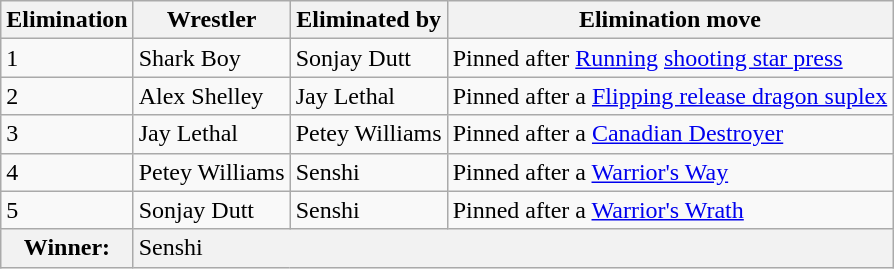<table class="wikitable" border="1">
<tr>
<th>Elimination</th>
<th>Wrestler</th>
<th>Eliminated by</th>
<th>Elimination move</th>
</tr>
<tr>
<td>1</td>
<td>Shark Boy</td>
<td>Sonjay Dutt</td>
<td>Pinned after <a href='#'>Running</a> <a href='#'>shooting star press</a></td>
</tr>
<tr>
<td>2</td>
<td>Alex Shelley</td>
<td>Jay Lethal</td>
<td>Pinned after a <a href='#'>Flipping release dragon suplex</a></td>
</tr>
<tr>
<td>3</td>
<td>Jay Lethal</td>
<td>Petey Williams</td>
<td>Pinned after a <a href='#'>Canadian Destroyer</a></td>
</tr>
<tr>
<td>4</td>
<td>Petey Williams</td>
<td>Senshi</td>
<td>Pinned after a <a href='#'>Warrior's Way</a></td>
</tr>
<tr>
<td>5</td>
<td>Sonjay Dutt</td>
<td>Senshi</td>
<td>Pinned after a <a href='#'>Warrior's Wrath</a></td>
</tr>
<tr>
<th>Winner:</th>
<td colspan="5" bgcolor="#f2f2f2">Senshi</td>
</tr>
</table>
